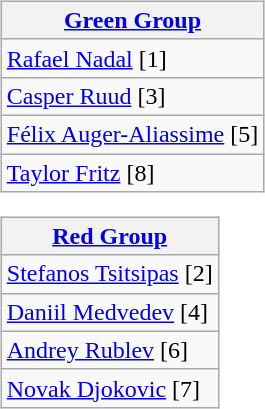<table>
<tr style="vertical-align:top">
<td><br><table class="wikitable nowrap" style="text-align:center">
<tr>
<th scope="col" style="width:100"><a href='#'>Green Group</a></th>
</tr>
<tr>
<td style="text-align:left"> <a href='#'>Rafael Nadal</a> [1]</td>
</tr>
<tr>
<td style="text-align:left"> <a href='#'>Casper Ruud</a> [3]</td>
</tr>
<tr>
<td style="text-align:left"> <a href='#'>Félix Auger-Aliassime</a> [5]</td>
</tr>
<tr>
<td style="text-align:left"> <a href='#'>Taylor Fritz</a> [8]</td>
</tr>
</table>
<table class="wikitable nowrap" style="text-align:center">
<tr>
<th scope="col" style="width:100"><a href='#'>Red Group</a></th>
</tr>
<tr>
<td style="text-align:left"> <a href='#'>Stefanos Tsitsipas</a> [2]</td>
</tr>
<tr>
<td style="text-align:left"> <a href='#'>Daniil Medvedev</a> [4]</td>
</tr>
<tr>
<td style="text-align:left"> <a href='#'>Andrey Rublev</a> [6]</td>
</tr>
<tr>
<td style="text-align:left"> <a href='#'>Novak Djokovic</a> [7]</td>
</tr>
</table>
</td>
</tr>
</table>
